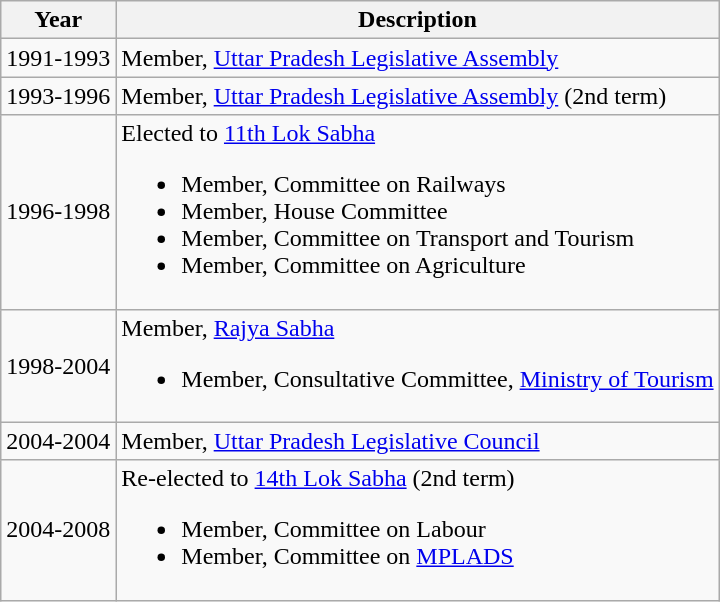<table class="wikitable">
<tr>
<th>Year</th>
<th>Description</th>
</tr>
<tr>
<td>1991-1993</td>
<td>Member, <a href='#'>Uttar Pradesh Legislative Assembly</a></td>
</tr>
<tr>
<td>1993-1996</td>
<td>Member, <a href='#'>Uttar Pradesh Legislative Assembly</a> (2nd term)</td>
</tr>
<tr>
<td>1996-1998</td>
<td>Elected to <a href='#'>11th Lok Sabha</a><br><ul><li>Member, Committee on Railways</li><li>Member, House Committee</li><li>Member, Committee on Transport and Tourism</li><li>Member, Committee on Agriculture</li></ul></td>
</tr>
<tr>
<td>1998-2004</td>
<td>Member, <a href='#'>Rajya Sabha</a><br><ul><li>Member, Consultative Committee, <a href='#'>Ministry of Tourism</a></li></ul></td>
</tr>
<tr>
<td>2004-2004</td>
<td>Member, <a href='#'>Uttar Pradesh Legislative Council</a></td>
</tr>
<tr>
<td>2004-2008</td>
<td>Re-elected to <a href='#'>14th Lok Sabha</a> (2nd term)<br><ul><li>Member, Committee on Labour</li><li>Member, Committee on <a href='#'>MPLADS</a></li></ul></td>
</tr>
</table>
